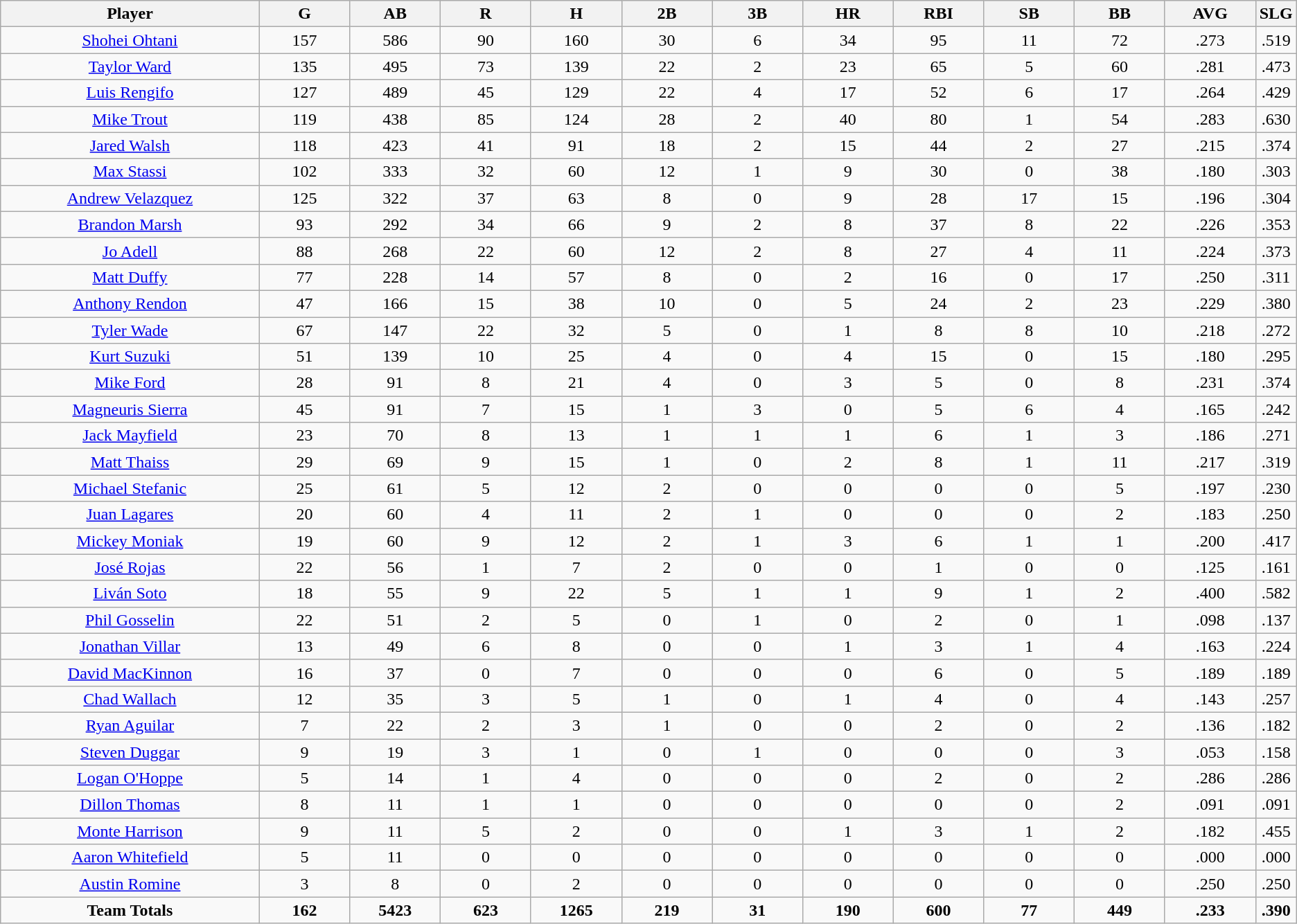<table class=wikitable style="text-align:center">
<tr>
<th bgcolor=#DDDDFF; width="20%">Player</th>
<th bgcolor=#DDDDFF; width="7%">G</th>
<th bgcolor=#DDDDFF; width="7%">AB</th>
<th bgcolor=#DDDDFF; width="7%">R</th>
<th bgcolor=#DDDDFF; width="7%">H</th>
<th bgcolor=#DDDDFF; width="7%">2B</th>
<th bgcolor=#DDDDFF; width="7%">3B</th>
<th bgcolor=#DDDDFF; width="7%">HR</th>
<th bgcolor=#DDDDFF; width="7%">RBI</th>
<th bgcolor=#DDDDFF; width="7%">SB</th>
<th bgcolor=#DDDDFF; width="7%">BB</th>
<th bgcolor=#DDDDFF; width="7%">AVG</th>
<th bgcolor=#DDDDFF; width="7%">SLG</th>
</tr>
<tr>
<td><a href='#'>Shohei Ohtani</a></td>
<td>157</td>
<td>586</td>
<td>90</td>
<td>160</td>
<td>30</td>
<td>6</td>
<td>34</td>
<td>95</td>
<td>11</td>
<td>72</td>
<td>.273</td>
<td>.519</td>
</tr>
<tr>
<td><a href='#'>Taylor Ward</a></td>
<td>135</td>
<td>495</td>
<td>73</td>
<td>139</td>
<td>22</td>
<td>2</td>
<td>23</td>
<td>65</td>
<td>5</td>
<td>60</td>
<td>.281</td>
<td>.473</td>
</tr>
<tr>
<td><a href='#'>Luis Rengifo</a></td>
<td>127</td>
<td>489</td>
<td>45</td>
<td>129</td>
<td>22</td>
<td>4</td>
<td>17</td>
<td>52</td>
<td>6</td>
<td>17</td>
<td>.264</td>
<td>.429</td>
</tr>
<tr>
<td><a href='#'>Mike Trout</a></td>
<td>119</td>
<td>438</td>
<td>85</td>
<td>124</td>
<td>28</td>
<td>2</td>
<td>40</td>
<td>80</td>
<td>1</td>
<td>54</td>
<td>.283</td>
<td>.630</td>
</tr>
<tr>
<td><a href='#'>Jared Walsh</a></td>
<td>118</td>
<td>423</td>
<td>41</td>
<td>91</td>
<td>18</td>
<td>2</td>
<td>15</td>
<td>44</td>
<td>2</td>
<td>27</td>
<td>.215</td>
<td>.374</td>
</tr>
<tr>
<td><a href='#'>Max Stassi</a></td>
<td>102</td>
<td>333</td>
<td>32</td>
<td>60</td>
<td>12</td>
<td>1</td>
<td>9</td>
<td>30</td>
<td>0</td>
<td>38</td>
<td>.180</td>
<td>.303</td>
</tr>
<tr>
<td><a href='#'>Andrew Velazquez</a></td>
<td>125</td>
<td>322</td>
<td>37</td>
<td>63</td>
<td>8</td>
<td>0</td>
<td>9</td>
<td>28</td>
<td>17</td>
<td>15</td>
<td>.196</td>
<td>.304</td>
</tr>
<tr>
<td><a href='#'>Brandon Marsh</a></td>
<td>93</td>
<td>292</td>
<td>34</td>
<td>66</td>
<td>9</td>
<td>2</td>
<td>8</td>
<td>37</td>
<td>8</td>
<td>22</td>
<td>.226</td>
<td>.353</td>
</tr>
<tr>
<td><a href='#'>Jo Adell</a></td>
<td>88</td>
<td>268</td>
<td>22</td>
<td>60</td>
<td>12</td>
<td>2</td>
<td>8</td>
<td>27</td>
<td>4</td>
<td>11</td>
<td>.224</td>
<td>.373</td>
</tr>
<tr>
<td><a href='#'>Matt Duffy</a></td>
<td>77</td>
<td>228</td>
<td>14</td>
<td>57</td>
<td>8</td>
<td>0</td>
<td>2</td>
<td>16</td>
<td>0</td>
<td>17</td>
<td>.250</td>
<td>.311</td>
</tr>
<tr>
<td><a href='#'>Anthony Rendon</a></td>
<td>47</td>
<td>166</td>
<td>15</td>
<td>38</td>
<td>10</td>
<td>0</td>
<td>5</td>
<td>24</td>
<td>2</td>
<td>23</td>
<td>.229</td>
<td>.380</td>
</tr>
<tr>
<td><a href='#'>Tyler Wade</a></td>
<td>67</td>
<td>147</td>
<td>22</td>
<td>32</td>
<td>5</td>
<td>0</td>
<td>1</td>
<td>8</td>
<td>8</td>
<td>10</td>
<td>.218</td>
<td>.272</td>
</tr>
<tr>
<td><a href='#'>Kurt Suzuki</a></td>
<td>51</td>
<td>139</td>
<td>10</td>
<td>25</td>
<td>4</td>
<td>0</td>
<td>4</td>
<td>15</td>
<td>0</td>
<td>15</td>
<td>.180</td>
<td>.295</td>
</tr>
<tr>
<td><a href='#'>Mike Ford</a></td>
<td>28</td>
<td>91</td>
<td>8</td>
<td>21</td>
<td>4</td>
<td>0</td>
<td>3</td>
<td>5</td>
<td>0</td>
<td>8</td>
<td>.231</td>
<td>.374</td>
</tr>
<tr>
<td><a href='#'>Magneuris Sierra</a></td>
<td>45</td>
<td>91</td>
<td>7</td>
<td>15</td>
<td>1</td>
<td>3</td>
<td>0</td>
<td>5</td>
<td>6</td>
<td>4</td>
<td>.165</td>
<td>.242</td>
</tr>
<tr>
<td><a href='#'>Jack Mayfield</a></td>
<td>23</td>
<td>70</td>
<td>8</td>
<td>13</td>
<td>1</td>
<td>1</td>
<td>1</td>
<td>6</td>
<td>1</td>
<td>3</td>
<td>.186</td>
<td>.271</td>
</tr>
<tr>
<td><a href='#'>Matt Thaiss</a></td>
<td>29</td>
<td>69</td>
<td>9</td>
<td>15</td>
<td>1</td>
<td>0</td>
<td>2</td>
<td>8</td>
<td>1</td>
<td>11</td>
<td>.217</td>
<td>.319</td>
</tr>
<tr>
<td><a href='#'>Michael Stefanic</a></td>
<td>25</td>
<td>61</td>
<td>5</td>
<td>12</td>
<td>2</td>
<td>0</td>
<td>0</td>
<td>0</td>
<td>0</td>
<td>5</td>
<td>.197</td>
<td>.230</td>
</tr>
<tr>
<td><a href='#'>Juan Lagares</a></td>
<td>20</td>
<td>60</td>
<td>4</td>
<td>11</td>
<td>2</td>
<td>1</td>
<td>0</td>
<td>0</td>
<td>0</td>
<td>2</td>
<td>.183</td>
<td>.250</td>
</tr>
<tr>
<td><a href='#'>Mickey Moniak</a></td>
<td>19</td>
<td>60</td>
<td>9</td>
<td>12</td>
<td>2</td>
<td>1</td>
<td>3</td>
<td>6</td>
<td>1</td>
<td>1</td>
<td>.200</td>
<td>.417</td>
</tr>
<tr>
<td><a href='#'>José Rojas</a></td>
<td>22</td>
<td>56</td>
<td>1</td>
<td>7</td>
<td>2</td>
<td>0</td>
<td>0</td>
<td>1</td>
<td>0</td>
<td>0</td>
<td>.125</td>
<td>.161</td>
</tr>
<tr>
<td><a href='#'>Liván Soto</a></td>
<td>18</td>
<td>55</td>
<td>9</td>
<td>22</td>
<td>5</td>
<td>1</td>
<td>1</td>
<td>9</td>
<td>1</td>
<td>2</td>
<td>.400</td>
<td>.582</td>
</tr>
<tr>
<td><a href='#'>Phil Gosselin</a></td>
<td>22</td>
<td>51</td>
<td>2</td>
<td>5</td>
<td>0</td>
<td>1</td>
<td>0</td>
<td>2</td>
<td>0</td>
<td>1</td>
<td>.098</td>
<td>.137</td>
</tr>
<tr>
<td><a href='#'>Jonathan Villar</a></td>
<td>13</td>
<td>49</td>
<td>6</td>
<td>8</td>
<td>0</td>
<td>0</td>
<td>1</td>
<td>3</td>
<td>1</td>
<td>4</td>
<td>.163</td>
<td>.224</td>
</tr>
<tr>
<td><a href='#'>David MacKinnon</a></td>
<td>16</td>
<td>37</td>
<td>0</td>
<td>7</td>
<td>0</td>
<td>0</td>
<td>0</td>
<td>6</td>
<td>0</td>
<td>5</td>
<td>.189</td>
<td>.189</td>
</tr>
<tr>
<td><a href='#'>Chad Wallach</a></td>
<td>12</td>
<td>35</td>
<td>3</td>
<td>5</td>
<td>1</td>
<td>0</td>
<td>1</td>
<td>4</td>
<td>0</td>
<td>4</td>
<td>.143</td>
<td>.257</td>
</tr>
<tr>
<td><a href='#'>Ryan Aguilar</a></td>
<td>7</td>
<td>22</td>
<td>2</td>
<td>3</td>
<td>1</td>
<td>0</td>
<td>0</td>
<td>2</td>
<td>0</td>
<td>2</td>
<td>.136</td>
<td>.182</td>
</tr>
<tr>
<td><a href='#'>Steven Duggar</a></td>
<td>9</td>
<td>19</td>
<td>3</td>
<td>1</td>
<td>0</td>
<td>1</td>
<td>0</td>
<td>0</td>
<td>0</td>
<td>3</td>
<td>.053</td>
<td>.158</td>
</tr>
<tr>
<td><a href='#'>Logan O'Hoppe</a></td>
<td>5</td>
<td>14</td>
<td>1</td>
<td>4</td>
<td>0</td>
<td>0</td>
<td>0</td>
<td>2</td>
<td>0</td>
<td>2</td>
<td>.286</td>
<td>.286</td>
</tr>
<tr>
<td><a href='#'>Dillon Thomas</a></td>
<td>8</td>
<td>11</td>
<td>1</td>
<td>1</td>
<td>0</td>
<td>0</td>
<td>0</td>
<td>0</td>
<td>0</td>
<td>2</td>
<td>.091</td>
<td>.091</td>
</tr>
<tr>
<td><a href='#'>Monte Harrison</a></td>
<td>9</td>
<td>11</td>
<td>5</td>
<td>2</td>
<td>0</td>
<td>0</td>
<td>1</td>
<td>3</td>
<td>1</td>
<td>2</td>
<td>.182</td>
<td>.455</td>
</tr>
<tr>
<td><a href='#'>Aaron Whitefield</a></td>
<td>5</td>
<td>11</td>
<td>0</td>
<td>0</td>
<td>0</td>
<td>0</td>
<td>0</td>
<td>0</td>
<td>0</td>
<td>0</td>
<td>.000</td>
<td>.000</td>
</tr>
<tr>
<td><a href='#'>Austin Romine</a></td>
<td>3</td>
<td>8</td>
<td>0</td>
<td>2</td>
<td>0</td>
<td>0</td>
<td>0</td>
<td>0</td>
<td>0</td>
<td>0</td>
<td>.250</td>
<td>.250</td>
</tr>
<tr>
<td><strong>Team Totals</strong></td>
<td><strong>162</strong></td>
<td><strong>5423</strong></td>
<td><strong>623</strong></td>
<td><strong>1265</strong></td>
<td><strong>219</strong></td>
<td><strong>31</strong></td>
<td><strong>190</strong></td>
<td><strong>600</strong></td>
<td><strong>77</strong></td>
<td><strong>449</strong></td>
<td><strong>.233</strong></td>
<td><strong>.390</strong></td>
</tr>
</table>
